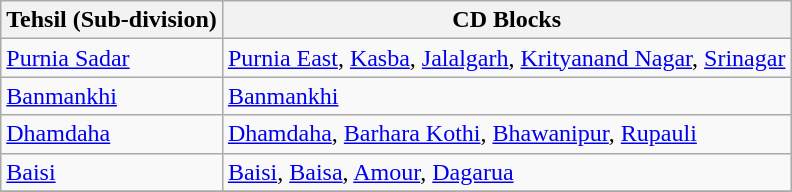<table class="wikitable sortable">
<tr>
<th>Tehsil (Sub-division)</th>
<th>CD Blocks</th>
</tr>
<tr>
<td><a href='#'>Purnia Sadar</a></td>
<td><a href='#'>Purnia East</a>, <a href='#'>Kasba</a>, <a href='#'>Jalalgarh</a>, <a href='#'>Krityanand Nagar</a>, <a href='#'>Srinagar</a></td>
</tr>
<tr>
<td><a href='#'>Banmankhi</a></td>
<td><a href='#'>Banmankhi</a></td>
</tr>
<tr>
<td><a href='#'>Dhamdaha</a></td>
<td><a href='#'>Dhamdaha</a>, <a href='#'>Barhara Kothi</a>, <a href='#'>Bhawanipur</a>, <a href='#'>Rupauli</a></td>
</tr>
<tr>
<td><a href='#'>Baisi</a></td>
<td><a href='#'>Baisi</a>, <a href='#'>Baisa</a>, <a href='#'>Amour</a>, <a href='#'>Dagarua</a></td>
</tr>
<tr>
</tr>
</table>
